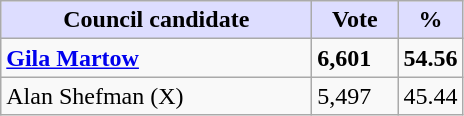<table class="wikitable">
<tr>
<th style="background:#ddf; width:200px;">Council candidate</th>
<th style="background:#ddf; width:50px;">Vote</th>
<th style="background:#ddf; width:30px;">%</th>
</tr>
<tr>
<td><strong><a href='#'>Gila Martow</a></strong></td>
<td><strong>6,601</strong></td>
<td><strong>54.56</strong></td>
</tr>
<tr>
<td>Alan Shefman (X)</td>
<td>5,497</td>
<td>45.44</td>
</tr>
</table>
